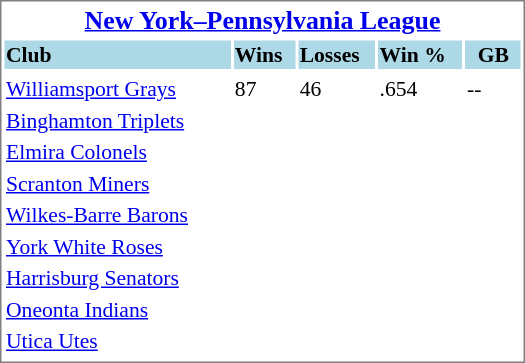<table cellpadding="10">
<tr align="left" style="vertical-align: top">
<td></td>
<td><br><table cellpadding="1" width="350px" style="font-size: 90%; border: 1px solid gray;">
<tr align="center" style="font-size: larger;">
<td colspan=5><strong><a href='#'>New York–Pennsylvania League</a></strong></td>
</tr>
<tr style="background:lightblue;">
<td><strong>Club</strong></td>
<td><strong>Wins</strong></td>
<td><strong>Losses</strong></td>
<td><strong>Win %</strong></td>
<td>  <strong>GB</strong></td>
</tr>
<tr align="center" style="vertical-align: middle;" style="background:lightblue;">
</tr>
<tr>
<td><a href='#'>Williamsport Grays</a></td>
<td>87</td>
<td>46</td>
<td>.654</td>
<td>--</td>
</tr>
<tr>
<td><a href='#'>Binghamton Triplets</a></td>
<td></td>
<td></td>
<td></td>
<td></td>
</tr>
<tr>
<td><a href='#'>Elmira Colonels</a></td>
<td></td>
<td></td>
<td></td>
<td></td>
</tr>
<tr>
<td><a href='#'>Scranton Miners</a></td>
<td></td>
<td></td>
<td></td>
<td></td>
</tr>
<tr>
<td><a href='#'>Wilkes-Barre Barons</a></td>
<td></td>
<td></td>
<td></td>
<td></td>
</tr>
<tr>
<td><a href='#'>York White Roses</a></td>
<td></td>
<td></td>
<td></td>
<td></td>
</tr>
<tr>
<td><a href='#'>Harrisburg Senators</a></td>
<td></td>
<td></td>
<td></td>
<td></td>
</tr>
<tr>
<td><a href='#'>Oneonta Indians</a></td>
<td></td>
<td></td>
<td></td>
<td></td>
</tr>
<tr>
<td><a href='#'>Utica Utes</a></td>
<td></td>
<td></td>
<td></td>
<td></td>
</tr>
<tr>
</tr>
</table>
</td>
</tr>
</table>
